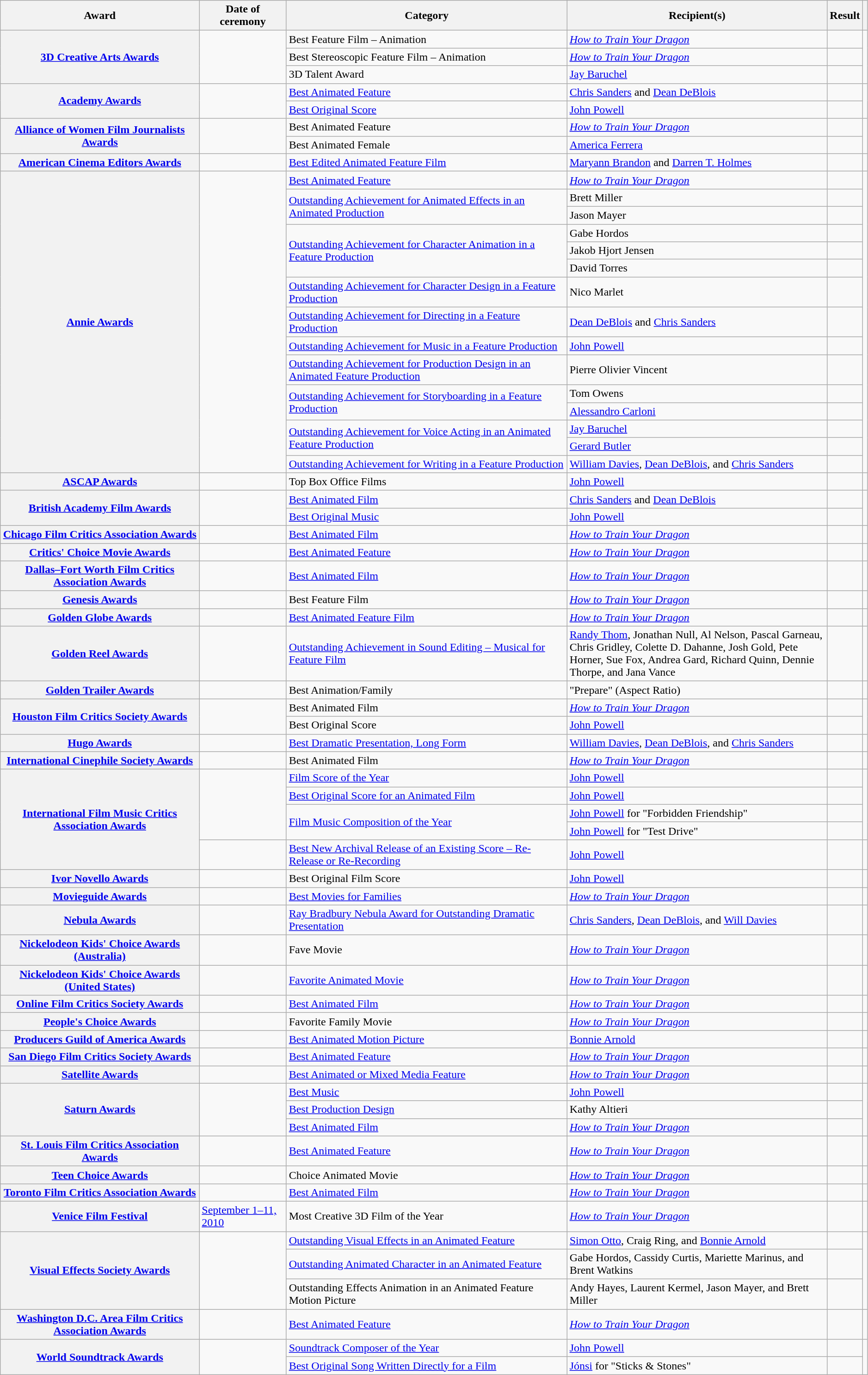<table class="wikitable sortable plainrowheaders" style="width: 99%;">
<tr>
<th scope="col">Award</th>
<th scope="col">Date of ceremony</th>
<th scope="col">Category</th>
<th scope="col" style="width:30%;">Recipient(s)</th>
<th scope="col">Result</th>
<th scope="col" class="unsortable"></th>
</tr>
<tr>
<th scope="rowgroup" rowspan="3"><a href='#'>3D Creative Arts Awards</a></th>
<td rowspan="3"></td>
<td>Best Feature Film – Animation</td>
<td><em><a href='#'>How to Train Your Dragon</a></em></td>
<td></td>
<td rowspan="3" style="text-align:center;"></td>
</tr>
<tr>
<td>Best Stereoscopic Feature Film – Animation</td>
<td><em><a href='#'>How to Train Your Dragon</a></em></td>
<td></td>
</tr>
<tr>
<td>3D Talent Award</td>
<td data-sort-value="Baruchel, Jay"><a href='#'>Jay Baruchel</a></td>
<td></td>
</tr>
<tr>
<th scope="rowgroup" rowspan="2"><a href='#'>Academy Awards</a></th>
<td rowspan="2"><a href='#'></a></td>
<td><a href='#'>Best Animated Feature</a></td>
<td data-sort-value="Sanders, Chris and DeBlois, Dean"><a href='#'>Chris Sanders</a> and <a href='#'>Dean DeBlois</a></td>
<td></td>
<td rowspan="2" style="text-align:center;"><br></td>
</tr>
<tr>
<td><a href='#'>Best Original Score</a></td>
<td data-sort-value="Powell, John"><a href='#'>John Powell</a></td>
<td></td>
</tr>
<tr>
<th scope="rowgroup" rowspan="2"><a href='#'>Alliance of Women Film Journalists Awards</a></th>
<td rowspan="2"></td>
<td>Best Animated Feature</td>
<td><em><a href='#'>How to Train Your Dragon</a></em></td>
<td></td>
<td rowspan="2" style="text-align:center;"><br></td>
</tr>
<tr>
<td>Best Animated Female</td>
<td data-sort-value="Ferrera, America"><a href='#'>America Ferrera</a></td>
<td></td>
</tr>
<tr>
<th scope="row"><a href='#'>American Cinema Editors Awards</a></th>
<td><a href='#'></a></td>
<td><a href='#'>Best Edited Animated Feature Film</a></td>
<td data-sort-value="Brandon, Maryann and Holmes, Darren T."><a href='#'>Maryann Brandon</a> and <a href='#'>Darren T. Holmes</a></td>
<td></td>
<td style="text-align:center;"><br></td>
</tr>
<tr>
<th scope="rowgroup" rowspan="15"><a href='#'>Annie Awards</a></th>
<td rowspan="15"><a href='#'></a></td>
<td><a href='#'>Best Animated Feature</a></td>
<td><em><a href='#'>How to Train Your Dragon</a></em></td>
<td></td>
<td rowspan="15" style="text-align:center;"><br></td>
</tr>
<tr>
<td rowspan="2"><a href='#'>Outstanding Achievement for Animated Effects in an Animated Production</a></td>
<td data-sort-value="Miller, Brett">Brett Miller</td>
<td></td>
</tr>
<tr>
<td data-sort-value="Mayer, Jason">Jason Mayer</td>
<td></td>
</tr>
<tr>
<td rowspan="3"><a href='#'>Outstanding Achievement for Character Animation in a Feature Production</a></td>
<td data-sort-value="Hordos, Gabe">Gabe Hordos</td>
<td></td>
</tr>
<tr>
<td data-sort-value="Jensen, Jakob Hjort">Jakob Hjort Jensen</td>
<td></td>
</tr>
<tr>
<td data-sort-value="Torres, David">David Torres</td>
<td></td>
</tr>
<tr>
<td><a href='#'>Outstanding Achievement for Character Design in a Feature Production</a></td>
<td data-sort-value="Marlet, Nico">Nico Marlet</td>
<td></td>
</tr>
<tr>
<td><a href='#'>Outstanding Achievement for Directing in a Feature Production</a></td>
<td data-sort-value="DeBlois, Dean and Sanders, Chris"><a href='#'>Dean DeBlois</a> and <a href='#'>Chris Sanders</a></td>
<td></td>
</tr>
<tr>
<td><a href='#'>Outstanding Achievement for Music in a Feature Production</a></td>
<td data-sort-value="Powell, John"><a href='#'>John Powell</a></td>
<td></td>
</tr>
<tr>
<td><a href='#'>Outstanding Achievement for Production Design in an Animated Feature Production</a></td>
<td data-sort-value="Vincent, Pierre Olivier">Pierre Olivier Vincent</td>
<td></td>
</tr>
<tr>
<td rowspan="2"><a href='#'>Outstanding Achievement for Storyboarding in a Feature Production</a></td>
<td data-sort-value="Owens, Tom">Tom Owens</td>
<td></td>
</tr>
<tr>
<td data-sort-value="Carloni, Alessandro"><a href='#'>Alessandro Carloni</a></td>
<td></td>
</tr>
<tr>
<td rowspan="2"><a href='#'>Outstanding Achievement for Voice Acting in an Animated Feature Production</a></td>
<td data-sort-value="Baruchel, Jay"><a href='#'>Jay Baruchel</a></td>
<td></td>
</tr>
<tr>
<td data-sort-value="Butler, Butler"><a href='#'>Gerard Butler</a></td>
<td></td>
</tr>
<tr>
<td><a href='#'>Outstanding Achievement for Writing in a Feature Production</a></td>
<td data-sort-value="Davies, William; DeBlois, Dean; and Sanders, Chris"><a href='#'>William Davies</a>, <a href='#'>Dean DeBlois</a>, and <a href='#'>Chris Sanders</a></td>
<td></td>
</tr>
<tr>
<th scope="row"><a href='#'>ASCAP Awards</a></th>
<td></td>
<td>Top Box Office Films</td>
<td data-sort-value="Powell, John"><a href='#'>John Powell</a></td>
<td></td>
<td style="text-align:center;"></td>
</tr>
<tr>
<th scope="rowgroup" rowspan="2"><a href='#'>British Academy Film Awards</a></th>
<td rowspan="2"><a href='#'></a></td>
<td><a href='#'>Best Animated Film</a></td>
<td data-sort-value="Sanders, Chris and DeBlois, Dean"><a href='#'>Chris Sanders</a> and <a href='#'>Dean DeBlois</a></td>
<td></td>
<td rowspan="2" style="text-align:center;"><br></td>
</tr>
<tr>
<td><a href='#'>Best Original Music</a></td>
<td data-sort-value="Powell, John"><a href='#'>John Powell</a></td>
<td></td>
</tr>
<tr>
<th scope="row"><a href='#'>Chicago Film Critics Association Awards</a></th>
<td><a href='#'></a></td>
<td><a href='#'>Best Animated Film</a></td>
<td><em><a href='#'>How to Train Your Dragon</a></em></td>
<td></td>
<td style="text-align:center;"></td>
</tr>
<tr>
<th scope="row"><a href='#'>Critics' Choice Movie Awards</a></th>
<td><a href='#'></a></td>
<td><a href='#'>Best Animated Feature</a></td>
<td><em><a href='#'>How to Train Your Dragon</a></em></td>
<td></td>
<td style="text-align:center;"></td>
</tr>
<tr>
<th scope="row"><a href='#'>Dallas–Fort Worth Film Critics Association Awards</a></th>
<td><a href='#'></a></td>
<td><a href='#'>Best Animated Film</a></td>
<td><em><a href='#'>How to Train Your Dragon</a></em></td>
<td></td>
<td style="text-align:center;"></td>
</tr>
<tr>
<th scope="row"><a href='#'>Genesis Awards</a></th>
<td></td>
<td>Best Feature Film</td>
<td><em><a href='#'>How to Train Your Dragon</a></em></td>
<td></td>
<td style="text-align:center;"></td>
</tr>
<tr>
<th scope="row"><a href='#'>Golden Globe Awards</a></th>
<td><a href='#'></a></td>
<td><a href='#'>Best Animated Feature Film</a></td>
<td><em><a href='#'>How to Train Your Dragon</a></em></td>
<td></td>
<td style="text-align:center;"></td>
</tr>
<tr>
<th scope="row"><a href='#'>Golden Reel Awards</a></th>
<td></td>
<td><a href='#'>Outstanding Achievement in Sound Editing – Musical for Feature Film</a></td>
<td data-sort-value="Thom, Randy; Null, Jonathan; Nelson, Al; Garneau, Pascal; Gridley, Chris; Dahanne, Colette D.; Gold, Josh; Horner, Pete; Fox, Sue; Gard, Andrea; Quinn, Richard; Thorpe, Dennie; and Vance, Jana"><a href='#'>Randy Thom</a>, Jonathan Null, Al Nelson, Pascal Garneau, Chris Gridley, Colette D. Dahanne, Josh Gold, Pete Horner, Sue Fox, Andrea Gard, Richard Quinn, Dennie Thorpe, and Jana Vance</td>
<td></td>
<td style="text-align:center;"></td>
</tr>
<tr>
<th scope="row"><a href='#'>Golden Trailer Awards</a></th>
<td></td>
<td>Best Animation/Family</td>
<td data-sort-value="Prepare">"Prepare" (Aspect Ratio)</td>
<td></td>
<td style="text-align:center;"></td>
</tr>
<tr>
<th scope="rowgroup" rowspan="2"><a href='#'>Houston Film Critics Society Awards</a></th>
<td rowspan="2"><a href='#'></a></td>
<td>Best Animated Film</td>
<td><em><a href='#'>How to Train Your Dragon</a></em></td>
<td></td>
<td rowspan="2" style="text-align:center;"></td>
</tr>
<tr>
<td>Best Original Score</td>
<td data-sort-value="Powell, John"><a href='#'>John Powell</a></td>
<td></td>
</tr>
<tr>
<th scope="row"><a href='#'>Hugo Awards</a></th>
<td></td>
<td><a href='#'>Best Dramatic Presentation, Long Form</a></td>
<td data-sort-value="Davies, William; DeBlois, Dean; and Sanders, Chris"><a href='#'>William Davies</a>, <a href='#'>Dean DeBlois</a>, and <a href='#'>Chris Sanders</a></td>
<td></td>
<td style="text-align:center;"><br></td>
</tr>
<tr>
<th scope="row"><a href='#'>International Cinephile Society Awards</a></th>
<td></td>
<td>Best Animated Film</td>
<td><em><a href='#'>How to Train Your Dragon</a></em></td>
<td></td>
<td style="text-align:center;"><br></td>
</tr>
<tr>
<th scope="rowgroup" rowspan="5"><a href='#'>International Film Music Critics Association Awards</a></th>
<td rowspan="4"></td>
<td><a href='#'>Film Score of the Year</a></td>
<td data-sort-value="Powell, John"><a href='#'>John Powell</a></td>
<td></td>
<td rowspan="4" style="text-align:center;"><br></td>
</tr>
<tr>
<td><a href='#'>Best Original Score for an Animated Film</a></td>
<td data-sort-value="Powell, John"><a href='#'>John Powell</a></td>
<td></td>
</tr>
<tr>
<td rowspan="2"><a href='#'>Film Music Composition of the Year</a></td>
<td data-sort-value="Powell, John"><a href='#'>John Powell</a> for "Forbidden Friendship"</td>
<td></td>
</tr>
<tr>
<td data-sort-value="Powell, John"><a href='#'>John Powell</a> for "Test Drive"</td>
<td></td>
</tr>
<tr>
<td></td>
<td><a href='#'>Best New Archival Release of an Existing Score – Re-Release or Re-Recording</a></td>
<td data-sort-value="Powell, John"><a href='#'>John Powell</a></td>
<td></td>
<td style="text-align:center;"><br></td>
</tr>
<tr>
<th scope="row"><a href='#'>Ivor Novello Awards</a></th>
<td></td>
<td>Best Original Film Score</td>
<td data-sort-value="Powell, John"><a href='#'>John Powell</a></td>
<td></td>
<td style="text-align:center;"></td>
</tr>
<tr>
<th scope="row"><a href='#'>Movieguide Awards</a></th>
<td></td>
<td><a href='#'>Best Movies for Families</a></td>
<td><em><a href='#'>How to Train Your Dragon</a></em></td>
<td></td>
<td style="text-align:center;"><br></td>
</tr>
<tr>
<th scope="row"><a href='#'>Nebula Awards</a></th>
<td></td>
<td><a href='#'>Ray Bradbury Nebula Award for Outstanding Dramatic Presentation</a></td>
<td data-sort-value="Sanders, Chris; DeBlois, Dean; and Davies, Will"><a href='#'>Chris Sanders</a>, <a href='#'>Dean DeBlois</a>, and <a href='#'>Will Davies</a></td>
<td></td>
<td style="text-align:center;"><br></td>
</tr>
<tr>
<th scope="row"><a href='#'>Nickelodeon Kids' Choice Awards (Australia)</a></th>
<td><a href='#'></a></td>
<td>Fave Movie</td>
<td><em><a href='#'>How to Train Your Dragon</a></em></td>
<td></td>
<td style="text-align:center;"><br></td>
</tr>
<tr>
<th scope="row"><a href='#'>Nickelodeon Kids' Choice Awards (United States)</a></th>
<td><a href='#'></a></td>
<td><a href='#'>Favorite Animated Movie</a></td>
<td><em><a href='#'>How to Train Your Dragon</a></em></td>
<td></td>
<td style="text-align:center;"><br></td>
</tr>
<tr>
<th scope="row"><a href='#'>Online Film Critics Society Awards</a></th>
<td><a href='#'></a></td>
<td><a href='#'>Best Animated Film</a></td>
<td><em><a href='#'>How to Train Your Dragon</a></em></td>
<td></td>
<td style="text-align:center;"><br></td>
</tr>
<tr>
<th scope="row"><a href='#'>People's Choice Awards</a></th>
<td><a href='#'></a></td>
<td>Favorite Family Movie</td>
<td><em><a href='#'>How to Train Your Dragon</a></em></td>
<td></td>
<td style="text-align:center;"><br></td>
</tr>
<tr>
<th scope="row"><a href='#'>Producers Guild of America Awards</a></th>
<td><a href='#'></a></td>
<td><a href='#'>Best Animated Motion Picture</a></td>
<td data-sort-value="Arnold, Bonnie"><a href='#'>Bonnie Arnold</a></td>
<td></td>
<td style="text-align:center;"><br></td>
</tr>
<tr>
<th scope="row"><a href='#'>San Diego Film Critics Society Awards</a></th>
<td><a href='#'></a></td>
<td><a href='#'>Best Animated Feature</a></td>
<td><em><a href='#'>How to Train Your Dragon</a></em></td>
<td></td>
<td style="text-align:center;"><br></td>
</tr>
<tr>
<th scope="row"><a href='#'>Satellite Awards</a></th>
<td><a href='#'></a></td>
<td><a href='#'>Best Animated or Mixed Media Feature</a></td>
<td><em><a href='#'>How to Train Your Dragon</a></em></td>
<td></td>
<td style="text-align:center;"><br></td>
</tr>
<tr>
<th scope="rowgroup" rowspan="3"><a href='#'>Saturn Awards</a></th>
<td rowspan="3"><a href='#'></a></td>
<td><a href='#'>Best Music</a></td>
<td data-sort-value="Powell, John"><a href='#'>John Powell</a></td>
<td></td>
<td rowspan="3" style="text-align:center;"><br></td>
</tr>
<tr>
<td><a href='#'>Best Production Design</a></td>
<td data-sort-value="Altieri, Kathy">Kathy Altieri</td>
<td></td>
</tr>
<tr>
<td><a href='#'>Best Animated Film</a></td>
<td><em><a href='#'>How to Train Your Dragon</a></em></td>
<td></td>
</tr>
<tr>
<th scope="row"><a href='#'>St. Louis Film Critics Association Awards</a></th>
<td><a href='#'></a></td>
<td><a href='#'>Best Animated Feature</a></td>
<td><em><a href='#'>How to Train Your Dragon</a></em></td>
<td></td>
<td style="text-align:center;"></td>
</tr>
<tr>
<th scope="row"><a href='#'>Teen Choice Awards</a></th>
<td><a href='#'></a></td>
<td>Choice Animated Movie</td>
<td><em><a href='#'>How to Train Your Dragon</a></em></td>
<td></td>
<td style="text-align:center;"><br></td>
</tr>
<tr>
<th scope="row"><a href='#'>Toronto Film Critics Association Awards</a></th>
<td><a href='#'></a></td>
<td><a href='#'>Best Animated Film</a></td>
<td><em><a href='#'>How to Train Your Dragon</a></em></td>
<td></td>
<td style="text-align:center;"></td>
</tr>
<tr>
<th scope="row"><a href='#'>Venice Film Festival</a></th>
<td><a href='#'>September 1–11, 2010</a></td>
<td>Most Creative 3D Film of the Year</td>
<td><em><a href='#'>How to Train Your Dragon</a></em></td>
<td></td>
<td style="text-align:center;"></td>
</tr>
<tr>
<th scope="rowgroup" rowspan="3"><a href='#'>Visual Effects Society Awards</a></th>
<td rowspan="3"><a href='#'></a></td>
<td><a href='#'>Outstanding Visual Effects in an Animated Feature</a></td>
<td data-sort-value="Otto, Simon; Ring, Craig; and Arnold, Bonnie"><a href='#'>Simon Otto</a>, Craig Ring, and <a href='#'>Bonnie Arnold</a></td>
<td></td>
<td rowspan="3" style="text-align:center;"></td>
</tr>
<tr>
<td><a href='#'>Outstanding Animated Character in an Animated Feature</a></td>
<td data-sort-value="Hordos, Gabe; Curtis, Cassidy; Marinus, Mariette; and Watkins, Brent">Gabe Hordos, Cassidy Curtis, Mariette Marinus, and Brent Watkins</td>
<td></td>
</tr>
<tr>
<td>Outstanding Effects Animation in an Animated Feature Motion Picture</td>
<td data-sort-value="Hayes, Andy; Kermel, Laurent; Mayer, Jason; and Miller, Brett">Andy Hayes, Laurent Kermel, Jason Mayer, and Brett Miller</td>
<td></td>
</tr>
<tr>
<th scope="row"><a href='#'>Washington D.C. Area Film Critics Association Awards</a></th>
<td><a href='#'></a></td>
<td><a href='#'>Best Animated Feature</a></td>
<td><em><a href='#'>How to Train Your Dragon</a></em></td>
<td></td>
<td style="text-align:center;"></td>
</tr>
<tr>
<th scope="rowgroup" rowspan="2"><a href='#'>World Soundtrack Awards</a></th>
<td rowspan="2"></td>
<td><a href='#'>Soundtrack Composer of the Year</a></td>
<td data-sort-value="Powell, John"><a href='#'>John Powell</a></td>
<td></td>
<td rowspan="2" style="text-align:center;"></td>
</tr>
<tr>
<td><a href='#'>Best Original Song Written Directly for a Film</a></td>
<td><a href='#'>Jónsi</a> for "Sticks & Stones"</td>
<td></td>
</tr>
</table>
